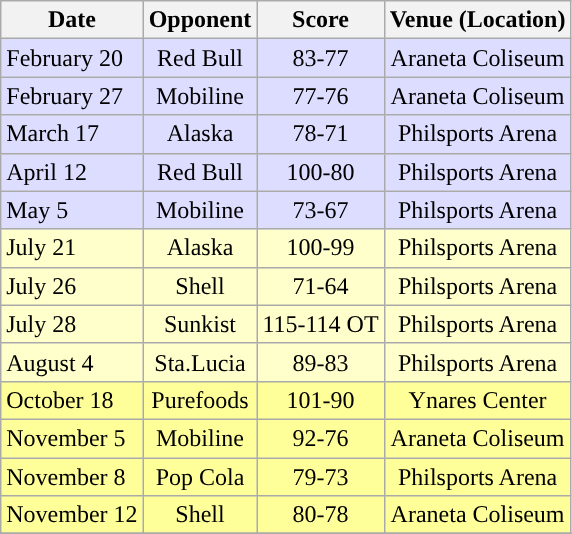<table class="wikitable" border="1">
<tr>
<th>Date</th>
<th>Opponent</th>
<th>Score</th>
<th>Venue (Location)</th>
</tr>
<tr bgcolor=#DDDDFF>
<td>February 20</td>
<td align=center>Red Bull</td>
<td align=center>83-77 </td>
<td align=center>Araneta Coliseum</td>
</tr>
<tr bgcolor=#DDDDFF>
<td>February 27</td>
<td align=center>Mobiline</td>
<td align=center>77-76 </td>
<td align=center>Araneta Coliseum</td>
</tr>
<tr bgcolor=#DDDDFF>
<td>March 17</td>
<td align=center>Alaska</td>
<td align=center>78-71</td>
<td align=center>Philsports Arena</td>
</tr>
<tr bgcolor=#DDDDFF>
<td>April 12</td>
<td align=center>Red Bull</td>
<td align=center>100-80</td>
<td align=center>Philsports Arena</td>
</tr>
<tr bgcolor=#DDDDFF>
<td>May 5</td>
<td align=center>Mobiline</td>
<td align=center>73-67</td>
<td align=center>Philsports Arena</td>
</tr>
<tr bgcolor=#FFFFCC>
<td>July 21</td>
<td align=center>Alaska</td>
<td align=center>100-99 </td>
<td align=center>Philsports Arena</td>
</tr>
<tr bgcolor=#FFFFCC>
<td>July 26</td>
<td align=center>Shell</td>
<td align=center>71-64</td>
<td align=center>Philsports Arena</td>
</tr>
<tr bgcolor=#FFFFCC>
<td>July 28</td>
<td align=center>Sunkist</td>
<td align=center>115-114 OT </td>
<td align=center>Philsports Arena</td>
</tr>
<tr bgcolor=#FFFFCC>
<td>August 4</td>
<td align=center>Sta.Lucia</td>
<td align=center>89-83</td>
<td align=center>Philsports Arena</td>
</tr>
<tr bgcolor=#FFFF99>
<td>October 18</td>
<td align=center>Purefoods</td>
<td align=center>101-90 </td>
<td align=center>Ynares Center</td>
</tr>
<tr bgcolor=#FFFF99>
<td>November 5</td>
<td align=center>Mobiline</td>
<td align=center>92-76</td>
<td align=center>Araneta Coliseum</td>
</tr>
<tr bgcolor=#FFFF99>
<td>November 8</td>
<td align=center>Pop Cola</td>
<td align=center>79-73</td>
<td align=center>Philsports Arena</td>
</tr>
<tr bgcolor=#FFFF99>
<td>November 12</td>
<td align=center>Shell</td>
<td align=center>80-78</td>
<td align=center>Araneta Coliseum</td>
</tr>
<tr>
</tr>
</table>
